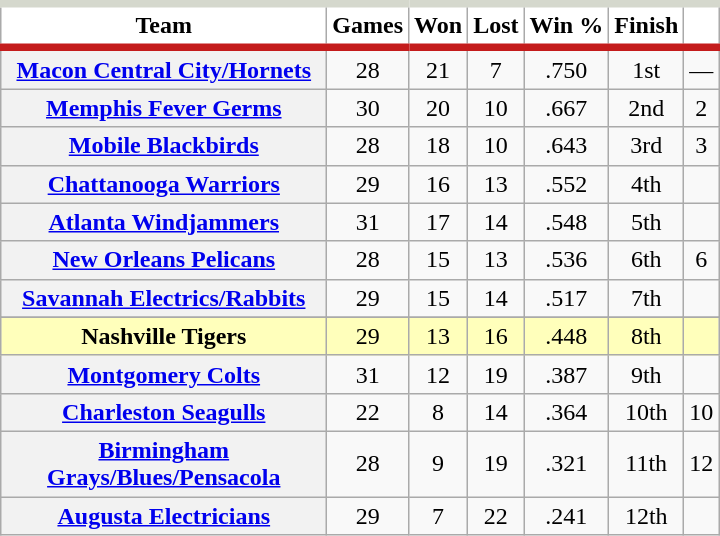<table class="wikitable sortable plainrowheaders" style="text-align:center;">
<tr>
<th scope="col" width="210px" style="background-color:#ffffff; border-top:#d5d8cd 5px solid; border-bottom:#c41c1c 5px solid">Team</th>
<th scope="col" style="background-color:#ffffff; border-top:#d5d8cd 5px solid; border-bottom:#c41c1c 5px solid">Games</th>
<th scope="col" style="background-color:#ffffff; border-top:#d5d8cd 5px solid; border-bottom:#c41c1c 5px solid">Won</th>
<th scope="col" style="background-color:#ffffff; border-top:#d5d8cd 5px solid; border-bottom:#c41c1c 5px solid">Lost</th>
<th scope="col" style="background-color:#ffffff; border-top:#d5d8cd 5px solid; border-bottom:#c41c1c 5px solid">Win %</th>
<th scope="col" style="background-color:#ffffff; border-top:#d5d8cd 5px solid; border-bottom:#c41c1c 5px solid">Finish</th>
<th scope="col" style="background-color:#ffffff; border-top:#d5d8cd 5px solid; border-bottom:#c41c1c 5px solid"></th>
</tr>
<tr>
<th scope="row" style="text-align:center"><a href='#'>Macon Central City/Hornets</a></th>
<td>28</td>
<td>21</td>
<td>7</td>
<td>.750</td>
<td>1st</td>
<td>—</td>
</tr>
<tr>
<th scope="row" style="text-align:center"><a href='#'>Memphis Fever Germs</a></th>
<td>30</td>
<td>20</td>
<td>10</td>
<td>.667</td>
<td>2nd</td>
<td>2</td>
</tr>
<tr>
<th scope="row" style="text-align:center"><a href='#'>Mobile Blackbirds</a></th>
<td>28</td>
<td>18</td>
<td>10</td>
<td>.643</td>
<td>3rd</td>
<td>3</td>
</tr>
<tr>
<th scope="row" style="text-align:center"><a href='#'>Chattanooga Warriors</a></th>
<td>29</td>
<td>16</td>
<td>13</td>
<td>.552</td>
<td>4th</td>
<td></td>
</tr>
<tr>
<th scope="row" style="text-align:center"><a href='#'>Atlanta Windjammers</a></th>
<td>31</td>
<td>17</td>
<td>14</td>
<td>.548</td>
<td>5th</td>
<td></td>
</tr>
<tr>
<th scope="row" style="text-align:center"><a href='#'>New Orleans Pelicans</a></th>
<td>28</td>
<td>15</td>
<td>13</td>
<td>.536</td>
<td>6th</td>
<td>6</td>
</tr>
<tr>
<th scope="row" style="text-align:center"><a href='#'>Savannah Electrics/Rabbits</a></th>
<td>29</td>
<td>15</td>
<td>14</td>
<td>.517</td>
<td>7th</td>
<td></td>
</tr>
<tr>
</tr>
<tr style="background-color:#FFFFBB">
<th scope="row" style="text-align:center; background:#FFFFBB">Nashville Tigers</th>
<td>29</td>
<td>13</td>
<td>16</td>
<td>.448</td>
<td>8th</td>
<td></td>
</tr>
<tr>
<th scope="row" style="text-align:center"><a href='#'>Montgomery Colts</a></th>
<td>31</td>
<td>12</td>
<td>19</td>
<td>.387</td>
<td>9th</td>
<td></td>
</tr>
<tr>
<th scope="row" style="text-align:center"><a href='#'>Charleston Seagulls</a></th>
<td>22</td>
<td>8</td>
<td>14</td>
<td>.364</td>
<td>10th</td>
<td>10</td>
</tr>
<tr>
<th scope="row" style="text-align:center"><a href='#'>Birmingham Grays/Blues/Pensacola</a></th>
<td>28</td>
<td>9</td>
<td>19</td>
<td>.321</td>
<td>11th</td>
<td>12</td>
</tr>
<tr>
<th scope="row" style="text-align:center"><a href='#'>Augusta Electricians</a></th>
<td>29</td>
<td>7</td>
<td>22</td>
<td>.241</td>
<td>12th</td>
<td></td>
</tr>
</table>
